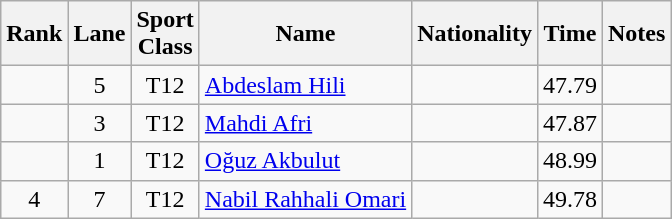<table class="wikitable sortable" style="text-align:center">
<tr>
<th>Rank</th>
<th>Lane</th>
<th>Sport<br>Class</th>
<th>Name</th>
<th>Nationality</th>
<th>Time</th>
<th>Notes</th>
</tr>
<tr>
<td></td>
<td>5</td>
<td>T12</td>
<td align="left"><a href='#'>Abdeslam Hili</a></td>
<td align="left"></td>
<td>47.79</td>
<td></td>
</tr>
<tr>
<td></td>
<td>3</td>
<td>T12</td>
<td align="left"><a href='#'>Mahdi Afri</a></td>
<td align="left"></td>
<td>47.87</td>
<td></td>
</tr>
<tr>
<td></td>
<td>1</td>
<td>T12</td>
<td align="left"><a href='#'>Oğuz Akbulut</a></td>
<td align="left"></td>
<td>48.99</td>
<td></td>
</tr>
<tr>
<td>4</td>
<td>7</td>
<td>T12</td>
<td align="left"><a href='#'>Nabil Rahhali Omari</a></td>
<td align="left"></td>
<td>49.78</td>
<td></td>
</tr>
</table>
